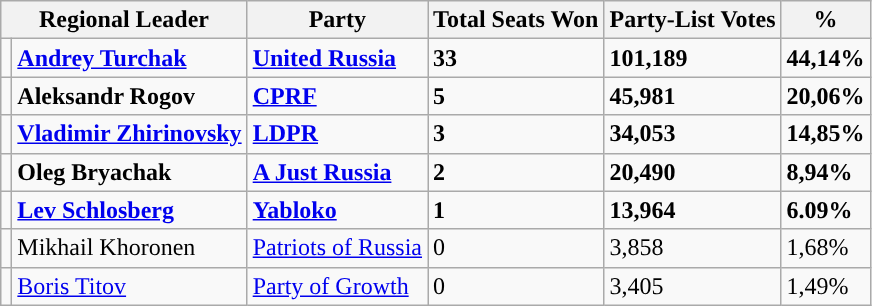<table class="wikitable sortable">
<tr>
<th colspan="2">Regional Leader</th>
<th>Party</th>
<th>Total Seats Won</th>
<th>Party-List Votes</th>
<th>%</th>
</tr>
<tr>
<td style="background-color: "></td>
<td><strong><a href='#'>Andrey Turchak</a></strong></td>
<td><strong><a href='#'>United Russia</a></strong></td>
<td><strong>33</strong></td>
<td><strong>101,189</strong></td>
<td><strong>44,14%</strong></td>
</tr>
<tr>
<td style="background-color: "></td>
<td><strong>Aleksandr Rogov</strong></td>
<td><a href='#'><strong>CPRF</strong></a></td>
<td><strong>5</strong></td>
<td><strong>45,981</strong></td>
<td><strong>20,06%</strong></td>
</tr>
<tr>
<td style="background-color: "></td>
<td><strong><a href='#'>Vladimir Zhirinovsky</a></strong></td>
<td><a href='#'><strong>LDPR</strong></a></td>
<td><strong>3</strong></td>
<td><strong>34,053</strong></td>
<td><strong>14,85%</strong></td>
</tr>
<tr>
<td style="background-color: "></td>
<td><strong>Oleg Bryachak</strong></td>
<td><a href='#'><strong>A Just Russia</strong></a></td>
<td><strong>2</strong></td>
<td><strong>20,490</strong></td>
<td><strong>8,94%</strong></td>
</tr>
<tr>
<td style="background-color: "></td>
<td><strong><a href='#'>Lev Schlosberg</a></strong></td>
<td><strong><a href='#'>Yabloko</a></strong></td>
<td><strong>1</strong></td>
<td><strong>13,964</strong></td>
<td><strong>6.09%</strong></td>
</tr>
<tr>
<td style="background-color: "></td>
<td>Mikhail Khoronen</td>
<td><a href='#'>Patriots of Russia</a></td>
<td>0</td>
<td>3,858</td>
<td>1,68%</td>
</tr>
<tr>
<td style="background-color: "></td>
<td><a href='#'>Boris Titov</a></td>
<td><a href='#'>Party of Growth</a></td>
<td>0</td>
<td>3,405</td>
<td>1,49%</td>
</tr>
</table>
